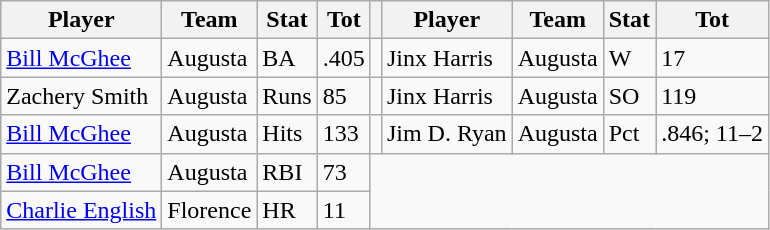<table class="wikitable">
<tr>
<th>Player</th>
<th>Team</th>
<th>Stat</th>
<th>Tot</th>
<th></th>
<th>Player</th>
<th>Team</th>
<th>Stat</th>
<th>Tot</th>
</tr>
<tr>
<td><a href='#'>Bill McGhee</a></td>
<td>Augusta</td>
<td>BA</td>
<td>.405</td>
<td></td>
<td>Jinx Harris</td>
<td>Augusta</td>
<td>W</td>
<td>17</td>
</tr>
<tr>
<td>Zachery Smith</td>
<td>Augusta</td>
<td>Runs</td>
<td>85</td>
<td></td>
<td>Jinx Harris</td>
<td>Augusta</td>
<td>SO</td>
<td>119</td>
</tr>
<tr>
<td><a href='#'>Bill McGhee</a></td>
<td>Augusta</td>
<td>Hits</td>
<td>133</td>
<td></td>
<td>Jim D. Ryan</td>
<td>Augusta</td>
<td>Pct</td>
<td>.846; 11–2</td>
</tr>
<tr>
<td><a href='#'>Bill McGhee</a></td>
<td>Augusta</td>
<td>RBI</td>
<td>73</td>
</tr>
<tr>
<td><a href='#'>Charlie English</a></td>
<td>Florence</td>
<td>HR</td>
<td>11</td>
</tr>
</table>
